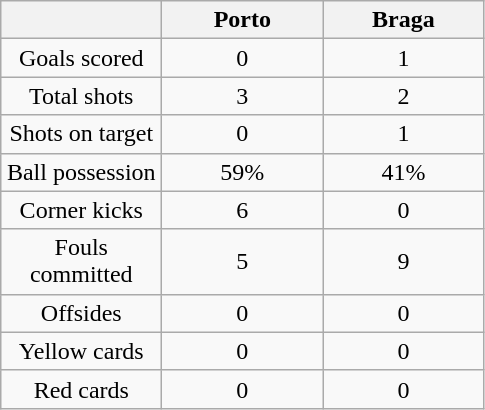<table class="wikitable" style="text-align:center">
<tr>
<th width="100"></th>
<th width="100">Porto</th>
<th width="100">Braga</th>
</tr>
<tr>
<td>Goals scored</td>
<td>0</td>
<td>1</td>
</tr>
<tr>
<td>Total shots</td>
<td>3</td>
<td>2</td>
</tr>
<tr>
<td>Shots on target</td>
<td>0</td>
<td>1</td>
</tr>
<tr>
<td>Ball possession</td>
<td>59%</td>
<td>41%</td>
</tr>
<tr>
<td>Corner kicks</td>
<td>6</td>
<td>0</td>
</tr>
<tr>
<td>Fouls committed</td>
<td>5</td>
<td>9</td>
</tr>
<tr>
<td>Offsides</td>
<td>0</td>
<td>0</td>
</tr>
<tr>
<td>Yellow cards</td>
<td>0</td>
<td>0</td>
</tr>
<tr>
<td>Red cards</td>
<td>0</td>
<td>0</td>
</tr>
</table>
